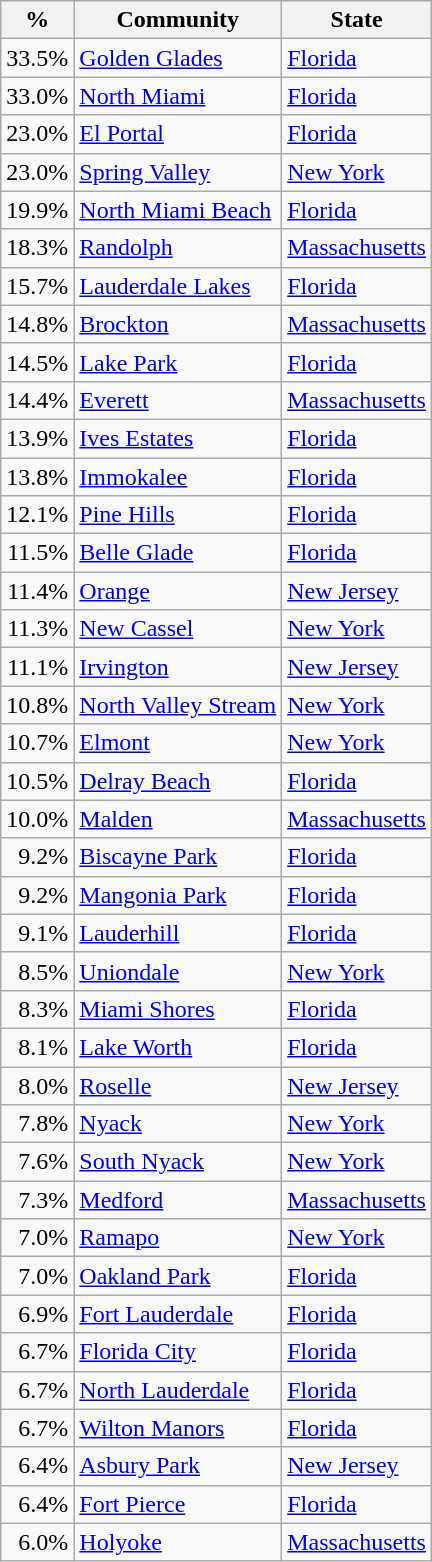<table class="wikitable sortable">
<tr>
<th>%</th>
<th>Community</th>
<th>State</th>
</tr>
<tr>
<td align=right>33.5%</td>
<td><a href='#'>Golden Glades</a></td>
<td><a href='#'>Florida</a></td>
</tr>
<tr>
<td align=right>33.0%</td>
<td><a href='#'>North Miami</a></td>
<td><a href='#'>Florida</a></td>
</tr>
<tr>
<td align=right>23.0%</td>
<td><a href='#'>El Portal</a></td>
<td><a href='#'>Florida</a></td>
</tr>
<tr>
<td align=right>23.0%</td>
<td><a href='#'>Spring Valley</a></td>
<td><a href='#'>New York</a></td>
</tr>
<tr>
<td align=right>19.9%</td>
<td><a href='#'>North Miami Beach</a></td>
<td><a href='#'>Florida</a></td>
</tr>
<tr>
<td align=right>18.3%</td>
<td><a href='#'>Randolph</a></td>
<td><a href='#'>Massachusetts</a></td>
</tr>
<tr>
<td align=right>15.7%</td>
<td><a href='#'>Lauderdale Lakes</a></td>
<td><a href='#'>Florida</a></td>
</tr>
<tr>
<td align=right>14.8%</td>
<td><a href='#'>Brockton</a></td>
<td><a href='#'>Massachusetts</a></td>
</tr>
<tr>
<td align=right>14.5%</td>
<td><a href='#'>Lake Park</a></td>
<td><a href='#'>Florida</a></td>
</tr>
<tr>
<td align=right>14.4%</td>
<td><a href='#'>Everett</a></td>
<td><a href='#'>Massachusetts</a></td>
</tr>
<tr>
<td align=right>13.9%</td>
<td><a href='#'>Ives Estates</a></td>
<td><a href='#'>Florida</a></td>
</tr>
<tr>
<td align=right>13.8%</td>
<td><a href='#'>Immokalee</a></td>
<td><a href='#'>Florida</a></td>
</tr>
<tr>
<td align=right>12.1%</td>
<td><a href='#'>Pine Hills</a></td>
<td><a href='#'>Florida</a></td>
</tr>
<tr>
<td align=right>11.5%</td>
<td><a href='#'>Belle Glade</a></td>
<td><a href='#'>Florida</a></td>
</tr>
<tr>
<td align=right>11.4%</td>
<td><a href='#'>Orange</a></td>
<td><a href='#'>New Jersey</a></td>
</tr>
<tr>
<td align=right>11.3%</td>
<td><a href='#'>New Cassel</a></td>
<td><a href='#'>New York</a></td>
</tr>
<tr>
<td align=right>11.1%</td>
<td><a href='#'>Irvington</a></td>
<td><a href='#'>New Jersey</a></td>
</tr>
<tr>
<td align=right>10.8%</td>
<td><a href='#'>North Valley Stream</a></td>
<td><a href='#'>New York</a></td>
</tr>
<tr>
<td align=right>10.7%</td>
<td><a href='#'>Elmont</a></td>
<td><a href='#'>New York</a></td>
</tr>
<tr>
<td align=right>10.5%</td>
<td><a href='#'>Delray Beach</a></td>
<td><a href='#'>Florida</a></td>
</tr>
<tr>
<td align=right>10.0%</td>
<td><a href='#'>Malden</a></td>
<td><a href='#'>Massachusetts</a></td>
</tr>
<tr>
<td align=right>9.2%</td>
<td><a href='#'>Biscayne Park</a></td>
<td><a href='#'>Florida</a></td>
</tr>
<tr>
<td align=right>9.2%</td>
<td><a href='#'>Mangonia Park</a></td>
<td><a href='#'>Florida</a></td>
</tr>
<tr>
<td align=right>9.1%</td>
<td><a href='#'>Lauderhill</a></td>
<td><a href='#'>Florida</a></td>
</tr>
<tr>
<td align=right>8.5%</td>
<td><a href='#'>Uniondale</a></td>
<td><a href='#'>New York</a></td>
</tr>
<tr>
<td align=right>8.3%</td>
<td><a href='#'>Miami Shores</a></td>
<td><a href='#'>Florida</a></td>
</tr>
<tr>
<td align=right>8.1%</td>
<td><a href='#'>Lake Worth</a></td>
<td><a href='#'>Florida</a></td>
</tr>
<tr>
<td align=right>8.0%</td>
<td><a href='#'>Roselle</a></td>
<td><a href='#'>New Jersey</a></td>
</tr>
<tr>
<td align=right>7.8%</td>
<td><a href='#'>Nyack</a></td>
<td><a href='#'>New York</a></td>
</tr>
<tr>
<td align=right>7.6%</td>
<td><a href='#'>South Nyack</a></td>
<td><a href='#'>New York</a></td>
</tr>
<tr>
<td align=right>7.3%</td>
<td><a href='#'>Medford</a></td>
<td><a href='#'>Massachusetts</a></td>
</tr>
<tr>
<td align=right>7.0%</td>
<td><a href='#'>Ramapo</a></td>
<td><a href='#'>New York</a></td>
</tr>
<tr>
<td align=right>7.0%</td>
<td><a href='#'>Oakland Park</a></td>
<td><a href='#'>Florida</a></td>
</tr>
<tr>
<td align=right>6.9%</td>
<td><a href='#'>Fort Lauderdale</a></td>
<td><a href='#'>Florida</a></td>
</tr>
<tr>
<td align=right>6.7%</td>
<td><a href='#'>Florida City</a></td>
<td><a href='#'>Florida</a></td>
</tr>
<tr>
<td align=right>6.7%</td>
<td><a href='#'>North Lauderdale</a></td>
<td><a href='#'>Florida</a></td>
</tr>
<tr>
<td align=right>6.7%</td>
<td><a href='#'>Wilton Manors</a></td>
<td><a href='#'>Florida</a></td>
</tr>
<tr>
<td align=right>6.4%</td>
<td><a href='#'>Asbury Park</a></td>
<td><a href='#'>New Jersey</a></td>
</tr>
<tr>
<td align=right>6.4%</td>
<td><a href='#'>Fort Pierce</a></td>
<td><a href='#'>Florida</a></td>
</tr>
<tr>
<td align=right>6.0%</td>
<td><a href='#'>Holyoke</a></td>
<td><a href='#'>Massachusetts</a></td>
</tr>
</table>
